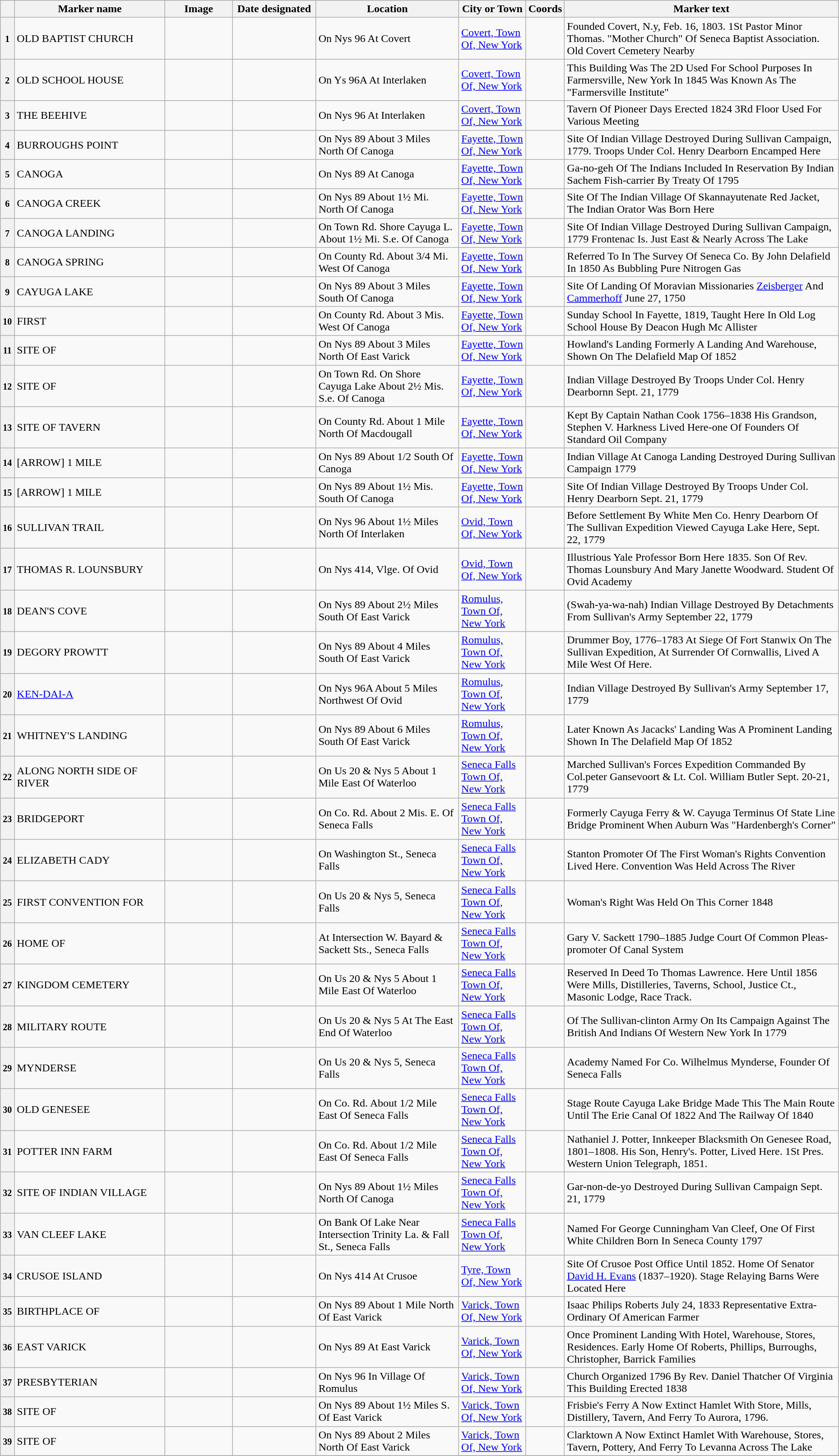<table class="wikitable sortable" style="width:98%">
<tr>
<th></th>
<th width = 18% ><strong>Marker name</strong></th>
<th width = 8% class="unsortable" ><strong>Image</strong></th>
<th width = 10% ><strong>Date designated</strong></th>
<th><strong>Location</strong></th>
<th width = 8% ><strong>City or Town</strong></th>
<th><strong>Coords</strong></th>
<th class="unsortable" ><strong>Marker text</strong></th>
</tr>
<tr ->
<th><small>1</small></th>
<td>OLD BAPTIST CHURCH</td>
<td></td>
<td></td>
<td>On Nys 96 At Covert</td>
<td><a href='#'>Covert, Town Of, New York</a></td>
<td></td>
<td>Founded Covert, N.y, Feb. 16, 1803. 1St Pastor Minor Thomas. "Mother Church" Of Seneca Baptist Association. Old Covert Cemetery Nearby</td>
</tr>
<tr ->
<th><small>2</small></th>
<td>OLD SCHOOL HOUSE</td>
<td></td>
<td></td>
<td>On Ys 96A At Interlaken</td>
<td><a href='#'>Covert, Town Of, New York</a></td>
<td></td>
<td>This Building Was The 2D Used For School Purposes In Farmersville, New York In 1845 Was Known As The "Farmersville Institute"</td>
</tr>
<tr ->
<th><small>3</small></th>
<td>THE BEEHIVE</td>
<td></td>
<td></td>
<td>On Nys 96 At Interlaken</td>
<td><a href='#'>Covert, Town Of, New York</a></td>
<td></td>
<td>Tavern Of Pioneer Days Erected 1824 3Rd Floor Used For Various Meeting</td>
</tr>
<tr ->
<th><small>4</small></th>
<td>BURROUGHS POINT</td>
<td></td>
<td></td>
<td>On Nys 89 About 3 Miles North Of Canoga</td>
<td><a href='#'>Fayette, Town Of, New York</a></td>
<td></td>
<td>Site Of Indian Village Destroyed During Sullivan Campaign, 1779. Troops Under Col. Henry Dearborn Encamped Here</td>
</tr>
<tr ->
<th><small>5</small></th>
<td>CANOGA</td>
<td></td>
<td></td>
<td>On Nys 89 At Canoga</td>
<td><a href='#'>Fayette, Town Of, New York</a></td>
<td></td>
<td>Ga-no-geh Of The Indians Included In Reservation By Indian Sachem Fish-carrier By Treaty Of 1795</td>
</tr>
<tr ->
<th><small>6</small></th>
<td>CANOGA CREEK</td>
<td></td>
<td></td>
<td>On Nys 89 About 1½ Mi. North Of Canoga</td>
<td><a href='#'>Fayette, Town Of, New York</a></td>
<td></td>
<td>Site Of The Indian Village Of Skannayutenate Red Jacket, The Indian Orator Was Born Here</td>
</tr>
<tr ->
<th><small>7</small></th>
<td>CANOGA LANDING</td>
<td></td>
<td></td>
<td>On Town Rd. Shore Cayuga L. About 1½ Mi. S.e. Of Canoga</td>
<td><a href='#'>Fayette, Town Of, New York</a></td>
<td></td>
<td>Site Of Indian Village Destroyed During Sullivan Campaign, 1779 Frontenac Is. Just East & Nearly Across The Lake</td>
</tr>
<tr ->
<th><small>8</small></th>
<td>CANOGA SPRING</td>
<td></td>
<td></td>
<td>On County Rd. About 3/4 Mi. West Of Canoga</td>
<td><a href='#'>Fayette, Town Of, New York</a></td>
<td></td>
<td>Referred To In The Survey Of Seneca Co. By John Delafield In 1850 As Bubbling Pure Nitrogen Gas</td>
</tr>
<tr ->
<th><small>9</small></th>
<td>CAYUGA LAKE</td>
<td></td>
<td></td>
<td>On Nys 89 About 3 Miles South Of Canoga</td>
<td><a href='#'>Fayette, Town Of, New York</a></td>
<td></td>
<td>Site Of Landing Of Moravian Missionaries <a href='#'>Zeisberger</a> And <a href='#'>Cammerhoff</a> June 27, 1750</td>
</tr>
<tr ->
<th><small>10</small></th>
<td>FIRST</td>
<td></td>
<td></td>
<td>On County Rd. About 3 Mis. West Of Canoga</td>
<td><a href='#'>Fayette, Town Of, New York</a></td>
<td></td>
<td>Sunday School In Fayette, 1819, Taught Here In Old Log School House By Deacon Hugh Mc Allister</td>
</tr>
<tr ->
<th><small>11</small></th>
<td>SITE OF</td>
<td></td>
<td></td>
<td>On Nys 89 About 3 Miles North Of East Varick</td>
<td><a href='#'>Fayette, Town Of, New York</a></td>
<td></td>
<td>Howland's Landing Formerly A Landing And Warehouse, Shown On The Delafield Map Of 1852</td>
</tr>
<tr ->
<th><small>12</small></th>
<td>SITE OF</td>
<td></td>
<td></td>
<td>On Town Rd. On Shore Cayuga Lake About 2½ Mis. S.e. Of Canoga</td>
<td><a href='#'>Fayette, Town Of, New York</a></td>
<td></td>
<td>Indian Village Destroyed By Troops Under Col. Henry Dearbornn Sept. 21, 1779</td>
</tr>
<tr ->
<th><small>13</small></th>
<td>SITE OF TAVERN</td>
<td></td>
<td></td>
<td>On County Rd. About 1 Mile North Of Macdougall</td>
<td><a href='#'>Fayette, Town Of, New York</a></td>
<td></td>
<td>Kept By Captain Nathan Cook 1756–1838 His Grandson, Stephen V. Harkness Lived Here-one Of Founders Of Standard Oil Company</td>
</tr>
<tr ->
<th><small>14</small></th>
<td>[ARROW] 1 MILE</td>
<td></td>
<td></td>
<td>On Nys 89 About 1/2 South Of Canoga</td>
<td><a href='#'>Fayette, Town Of, New York</a></td>
<td></td>
<td>Indian Village At Canoga Landing Destroyed During Sullivan Campaign 1779</td>
</tr>
<tr ->
<th><small>15</small></th>
<td>[ARROW] 1 MILE</td>
<td></td>
<td></td>
<td>On Nys 89 About 1½ Mis. South Of Canoga</td>
<td><a href='#'>Fayette, Town Of, New York</a></td>
<td></td>
<td>Site Of Indian Village Destroyed By Troops Under Col. Henry Dearborn Sept. 21, 1779</td>
</tr>
<tr ->
<th><small>16</small></th>
<td>SULLIVAN TRAIL</td>
<td></td>
<td></td>
<td>On Nys 96 About 1½ Miles North Of Interlaken</td>
<td><a href='#'>Ovid, Town Of, New York</a></td>
<td></td>
<td>Before Settlement By White Men Co. Henry Dearborn Of The Sullivan Expedition Viewed Cayuga Lake Here, Sept. 22, 1779</td>
</tr>
<tr ->
<th><small>17</small></th>
<td>THOMAS R. LOUNSBURY</td>
<td></td>
<td></td>
<td>On Nys 414, Vlge. Of Ovid</td>
<td><a href='#'>Ovid, Town Of, New York</a></td>
<td></td>
<td>Illustrious Yale Professor Born Here 1835. Son Of Rev. Thomas Lounsbury And Mary Janette Woodward. Student Of Ovid Academy</td>
</tr>
<tr ->
<th><small>18</small></th>
<td>DEAN'S COVE</td>
<td></td>
<td></td>
<td>On Nys 89 About 2½ Miles South Of East Varick</td>
<td><a href='#'>Romulus, Town Of, New York</a></td>
<td></td>
<td>(Swah-ya-wa-nah) Indian Village Destroyed By Detachments From Sullivan's Army September 22, 1779</td>
</tr>
<tr ->
<th><small>19</small></th>
<td>DEGORY PROWTT</td>
<td></td>
<td></td>
<td>On Nys 89 About 4 Miles South Of East Varick</td>
<td><a href='#'>Romulus, Town Of, New York</a></td>
<td></td>
<td>Drummer Boy, 1776–1783 At Siege Of Fort Stanwix On The Sullivan Expedition, At Surrender Of Cornwallis, Lived A Mile West Of Here.</td>
</tr>
<tr ->
<th><small>20</small></th>
<td><a href='#'>KEN-DAI-A</a></td>
<td></td>
<td></td>
<td>On Nys 96A About 5 Miles Northwest Of Ovid</td>
<td><a href='#'>Romulus, Town Of, New York</a></td>
<td></td>
<td>Indian Village Destroyed By Sullivan's Army September 17, 1779</td>
</tr>
<tr ->
<th><small>21</small></th>
<td>WHITNEY'S LANDING</td>
<td></td>
<td></td>
<td>On Nys 89 About 6 Miles South Of East Varick</td>
<td><a href='#'>Romulus, Town Of, New York</a></td>
<td></td>
<td>Later Known As Jacacks' Landing Was A Prominent Landing Shown In The Delafield Map Of 1852</td>
</tr>
<tr ->
<th><small>22</small></th>
<td>ALONG NORTH SIDE OF RIVER</td>
<td></td>
<td></td>
<td>On Us 20 & Nys 5 About 1 Mile East Of Waterloo</td>
<td><a href='#'>Seneca Falls Town Of, New York</a></td>
<td></td>
<td>Marched Sullivan's Forces Expedition Commanded By Col.peter Gansevoort & Lt. Col. William Butler Sept. 20-21, 1779</td>
</tr>
<tr ->
<th><small>23</small></th>
<td>BRIDGEPORT</td>
<td></td>
<td></td>
<td>On Co. Rd. About 2 Mis. E. Of Seneca Falls</td>
<td><a href='#'>Seneca Falls Town Of, New York</a></td>
<td></td>
<td>Formerly Cayuga Ferry & W. Cayuga Terminus Of State Line Bridge Prominent When Auburn Was "Hardenbergh's Corner"</td>
</tr>
<tr ->
<th><small>24</small></th>
<td>ELIZABETH CADY</td>
<td></td>
<td></td>
<td>On Washington St., Seneca Falls</td>
<td><a href='#'>Seneca Falls Town Of, New York</a></td>
<td></td>
<td>Stanton Promoter Of The First Woman's Rights Convention Lived Here. Convention Was Held Across The River</td>
</tr>
<tr ->
<th><small>25</small></th>
<td>FIRST CONVENTION FOR</td>
<td></td>
<td></td>
<td>On Us 20 & Nys 5, Seneca Falls</td>
<td><a href='#'>Seneca Falls Town Of, New York</a></td>
<td></td>
<td>Woman's Right Was Held On This Corner 1848</td>
</tr>
<tr ->
<th><small>26</small></th>
<td>HOME OF</td>
<td></td>
<td></td>
<td>At Intersection W. Bayard & Sackett Sts., Seneca Falls</td>
<td><a href='#'>Seneca Falls Town Of, New York</a></td>
<td></td>
<td>Gary V. Sackett 1790–1885 Judge Court Of Common Pleas-promoter Of Canal System</td>
</tr>
<tr ->
<th><small>27</small></th>
<td>KINGDOM CEMETERY</td>
<td></td>
<td></td>
<td>On Us 20 & Nys 5 About 1 Mile East Of Waterloo</td>
<td><a href='#'>Seneca Falls Town Of, New York</a></td>
<td></td>
<td>Reserved In Deed To Thomas Lawrence. Here Until 1856 Were Mills, Distilleries, Taverns, School, Justice Ct., Masonic Lodge, Race Track.</td>
</tr>
<tr ->
<th><small>28</small></th>
<td>MILITARY ROUTE</td>
<td></td>
<td></td>
<td>On Us 20 & Nys 5 At The East End Of Waterloo</td>
<td><a href='#'>Seneca Falls Town Of, New York</a></td>
<td></td>
<td>Of The Sullivan-clinton Army On Its Campaign Against The British And Indians Of Western New York In 1779</td>
</tr>
<tr ->
<th><small>29</small></th>
<td>MYNDERSE</td>
<td></td>
<td></td>
<td>On Us 20 & Nys 5, Seneca Falls</td>
<td><a href='#'>Seneca Falls Town Of, New York</a></td>
<td></td>
<td>Academy Named For Co. Wilhelmus Mynderse, Founder Of Seneca Falls</td>
</tr>
<tr ->
<th><small>30</small></th>
<td>OLD GENESEE</td>
<td></td>
<td></td>
<td>On Co. Rd. About 1/2 Mile East Of Seneca Falls</td>
<td><a href='#'>Seneca Falls Town Of, New York</a></td>
<td></td>
<td>Stage Route Cayuga Lake Bridge Made This The Main Route Until The Erie Canal Of 1822 And The Railway Of 1840</td>
</tr>
<tr ->
<th><small>31</small></th>
<td>POTTER INN FARM</td>
<td></td>
<td></td>
<td>On Co. Rd. About 1/2 Mile East Of Seneca Falls</td>
<td><a href='#'>Seneca Falls Town Of, New York</a></td>
<td></td>
<td>Nathaniel J. Potter, Innkeeper Blacksmith On Genesee Road, 1801–1808. His Son, Henry's. Potter, Lived Here. 1St Pres. Western Union Telegraph, 1851.</td>
</tr>
<tr ->
<th><small>32</small></th>
<td>SITE OF INDIAN VILLAGE</td>
<td></td>
<td></td>
<td>On Nys 89 About 1½ Miles North Of Canoga</td>
<td><a href='#'>Seneca Falls Town Of, New York</a></td>
<td></td>
<td>Gar-non-de-yo Destroyed During Sullivan Campaign Sept. 21, 1779</td>
</tr>
<tr ->
<th><small>33</small></th>
<td>VAN CLEEF LAKE</td>
<td></td>
<td></td>
<td>On Bank Of Lake Near Intersection Trinity La. & Fall St., Seneca Falls</td>
<td><a href='#'>Seneca Falls Town Of, New York</a></td>
<td></td>
<td>Named For George Cunningham Van Cleef, One Of First White Children Born In Seneca County 1797</td>
</tr>
<tr ->
<th><small>34</small></th>
<td>CRUSOE ISLAND</td>
<td></td>
<td></td>
<td>On Nys 414 At Crusoe</td>
<td><a href='#'>Tyre, Town Of, New York</a></td>
<td></td>
<td>Site Of Crusoe Post Office Until 1852. Home Of Senator <a href='#'>David H. Evans</a> (1837–1920). Stage Relaying Barns Were Located Here</td>
</tr>
<tr ->
<th><small>35</small></th>
<td>BIRTHPLACE OF</td>
<td></td>
<td></td>
<td>On Nys 89 About 1 Mile North Of East Varick</td>
<td><a href='#'>Varick, Town Of, New York</a></td>
<td></td>
<td>Isaac Philips Roberts July 24, 1833 Representative Extra- Ordinary Of American Farmer</td>
</tr>
<tr ->
<th><small>36</small></th>
<td>EAST VARICK</td>
<td></td>
<td></td>
<td>On Nys 89 At East Varick</td>
<td><a href='#'>Varick, Town Of, New York</a></td>
<td></td>
<td>Once Prominent Landing With Hotel, Warehouse, Stores, Residences. Early Home Of Roberts, Phillips, Burroughs, Christopher, Barrick Families</td>
</tr>
<tr ->
<th><small>37</small></th>
<td>PRESBYTERIAN</td>
<td></td>
<td></td>
<td>On Nys 96 In Village Of Romulus</td>
<td><a href='#'>Varick, Town Of, New York</a></td>
<td></td>
<td>Church Organized 1796 By Rev. Daniel Thatcher Of Virginia This Building Erected 1838</td>
</tr>
<tr ->
<th><small>38</small></th>
<td>SITE OF</td>
<td></td>
<td></td>
<td>On Nys 89 About 1½ Miles S. Of East Varick</td>
<td><a href='#'>Varick, Town Of, New York</a></td>
<td></td>
<td>Frisbie's Ferry A Now Extinct Hamlet With Store, Mills, Distillery, Tavern, And Ferry To Aurora, 1796.</td>
</tr>
<tr ->
<th><small>39</small></th>
<td>SITE OF</td>
<td></td>
<td></td>
<td>On Nys 89 About 2 Miles North Of East Varick</td>
<td><a href='#'>Varick, Town Of, New York</a></td>
<td></td>
<td>Clarktown A Now Extinct Hamlet With Warehouse, Stores, Tavern, Pottery, And Ferry To Levanna Across The Lake</td>
</tr>
<tr ->
</tr>
</table>
